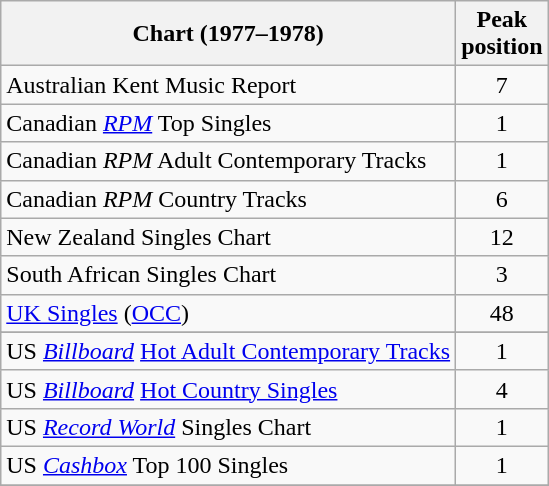<table class="wikitable sortable">
<tr>
<th>Chart (1977–1978)</th>
<th>Peak<br>position</th>
</tr>
<tr>
<td align="left">Australian Kent Music Report</td>
<td style="text-align:center;">7</td>
</tr>
<tr>
<td>Canadian <em><a href='#'>RPM</a></em> Top Singles</td>
<td style="text-align:center;">1</td>
</tr>
<tr>
<td>Canadian <em>RPM</em> Adult Contemporary Tracks</td>
<td style="text-align:center;">1</td>
</tr>
<tr>
<td>Canadian <em>RPM</em> Country Tracks</td>
<td style="text-align:center;">6</td>
</tr>
<tr>
<td>New Zealand Singles Chart</td>
<td style="text-align:center;">12</td>
</tr>
<tr>
<td>South African Singles Chart</td>
<td style="text-align:center;">3</td>
</tr>
<tr>
<td><a href='#'>UK Singles</a> (<a href='#'>OCC</a>)</td>
<td style="text-align:center;">48</td>
</tr>
<tr>
</tr>
<tr>
<td>US <a href='#'><em>Billboard</em></a> <a href='#'>Hot Adult Contemporary Tracks</a></td>
<td style="text-align:center;">1</td>
</tr>
<tr>
<td>US <a href='#'><em>Billboard</em></a> <a href='#'>Hot Country Singles</a></td>
<td style="text-align:center;">4</td>
</tr>
<tr>
<td>US <em><a href='#'>Record World</a></em> Singles Chart</td>
<td style="text-align:center;">1</td>
</tr>
<tr>
<td>US <em><a href='#'>Cashbox</a></em> Top 100 Singles</td>
<td style="text-align:center;">1</td>
</tr>
<tr>
</tr>
</table>
